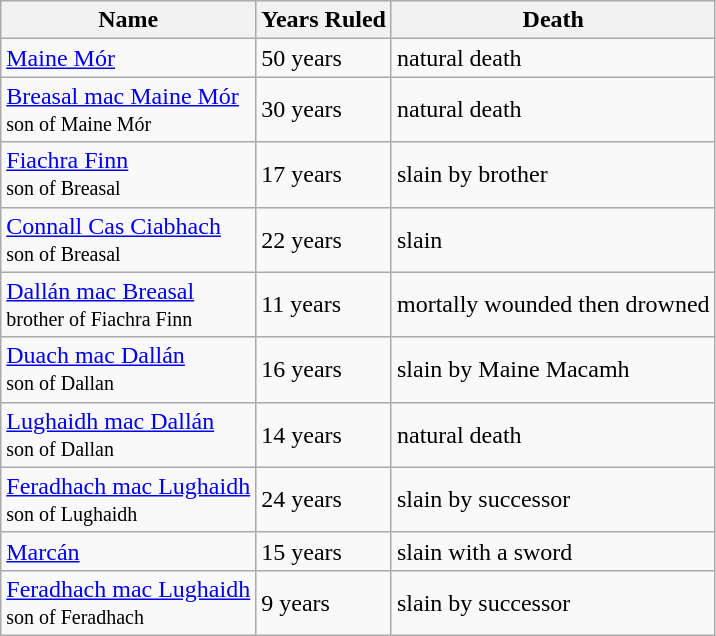<table class="wikitable">
<tr>
<th><strong>Name</strong></th>
<th><strong>Years Ruled</strong></th>
<th><strong>Death</strong></th>
</tr>
<tr>
<td><a href='#'>Maine Mór</a></td>
<td>50 years</td>
<td>natural death</td>
</tr>
<tr>
<td><a href='#'>Breasal mac Maine Mór</a><br><small>son of Maine Mór</small></td>
<td>30 years</td>
<td>natural death</td>
</tr>
<tr>
<td><a href='#'>Fiachra Finn</a><br><small>son of Breasal</small></td>
<td>17 years</td>
<td>slain by brother</td>
</tr>
<tr>
<td><a href='#'>Connall Cas Ciabhach</a><br><small>son of Breasal</small></td>
<td>22 years</td>
<td>slain</td>
</tr>
<tr>
<td><a href='#'>Dallán mac Breasal</a><br><small>brother of Fiachra Finn</small></td>
<td>11 years</td>
<td>mortally wounded then drowned</td>
</tr>
<tr>
<td><a href='#'>Duach mac Dallán</a><br><small>son of Dallan</small></td>
<td>16 years</td>
<td>slain by Maine Macamh</td>
</tr>
<tr>
<td><a href='#'>Lughaidh mac Dallán</a><br><small>son of Dallan</small></td>
<td>14 years</td>
<td>natural death</td>
</tr>
<tr>
<td><a href='#'>Feradhach mac Lughaidh</a><br><small>son of Lughaidh</small></td>
<td>24 years</td>
<td>slain by successor</td>
</tr>
<tr>
<td><a href='#'>Marcán</a></td>
<td>15 years</td>
<td>slain with a sword</td>
</tr>
<tr>
<td><a href='#'>Feradhach mac Lughaidh</a><br><small>son of Feradhach</small></td>
<td>9 years</td>
<td>slain by successor</td>
</tr>
</table>
